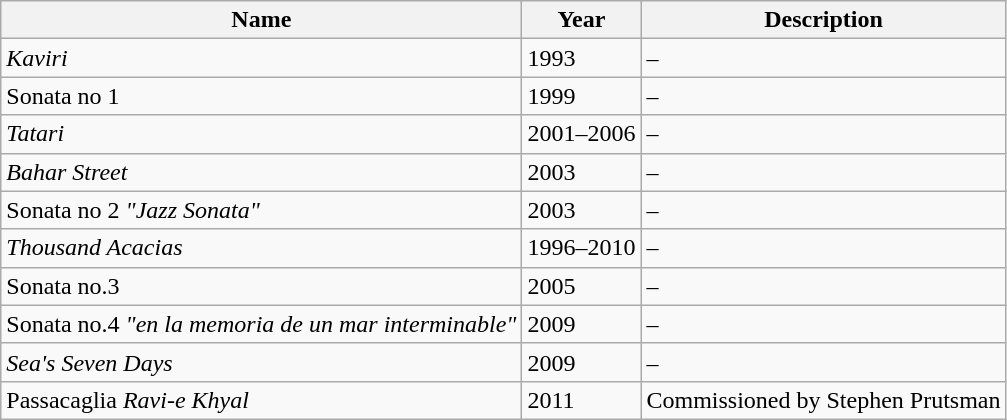<table class="wikitable sortable">
<tr>
<th>Name</th>
<th>Year</th>
<th>Description</th>
</tr>
<tr>
<td><em>Kaviri</em></td>
<td>1993</td>
<td>–</td>
</tr>
<tr>
<td>Sonata no 1</td>
<td>1999</td>
<td>–</td>
</tr>
<tr>
<td><em>Tatari</em></td>
<td>2001–2006</td>
<td>–</td>
</tr>
<tr>
<td><em>Bahar Street</em></td>
<td>2003</td>
<td>–</td>
</tr>
<tr>
<td>Sonata no 2 <em>"Jazz Sonata"</em></td>
<td>2003</td>
<td>–</td>
</tr>
<tr>
<td><em>Thousand Acacias</em></td>
<td>1996–2010</td>
<td>–</td>
</tr>
<tr>
<td>Sonata no.3</td>
<td>2005</td>
<td>–</td>
</tr>
<tr>
<td>Sonata no.4 <em>"en la memoria de un mar interminable"</em></td>
<td>2009</td>
<td>–</td>
</tr>
<tr>
<td><em>Sea's Seven Days</em></td>
<td>2009</td>
<td>–</td>
</tr>
<tr>
<td>Passacaglia <em>Ravi-e Khyal</em></td>
<td>2011</td>
<td>Commissioned by Stephen Prutsman</td>
</tr>
</table>
